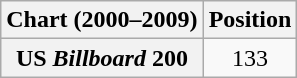<table class="wikitable plainrowheaders" style="text-align:center">
<tr>
<th scope="col">Chart (2000–2009)</th>
<th scope="col">Position</th>
</tr>
<tr>
<th scope="row">US <em>Billboard</em> 200</th>
<td>133</td>
</tr>
</table>
